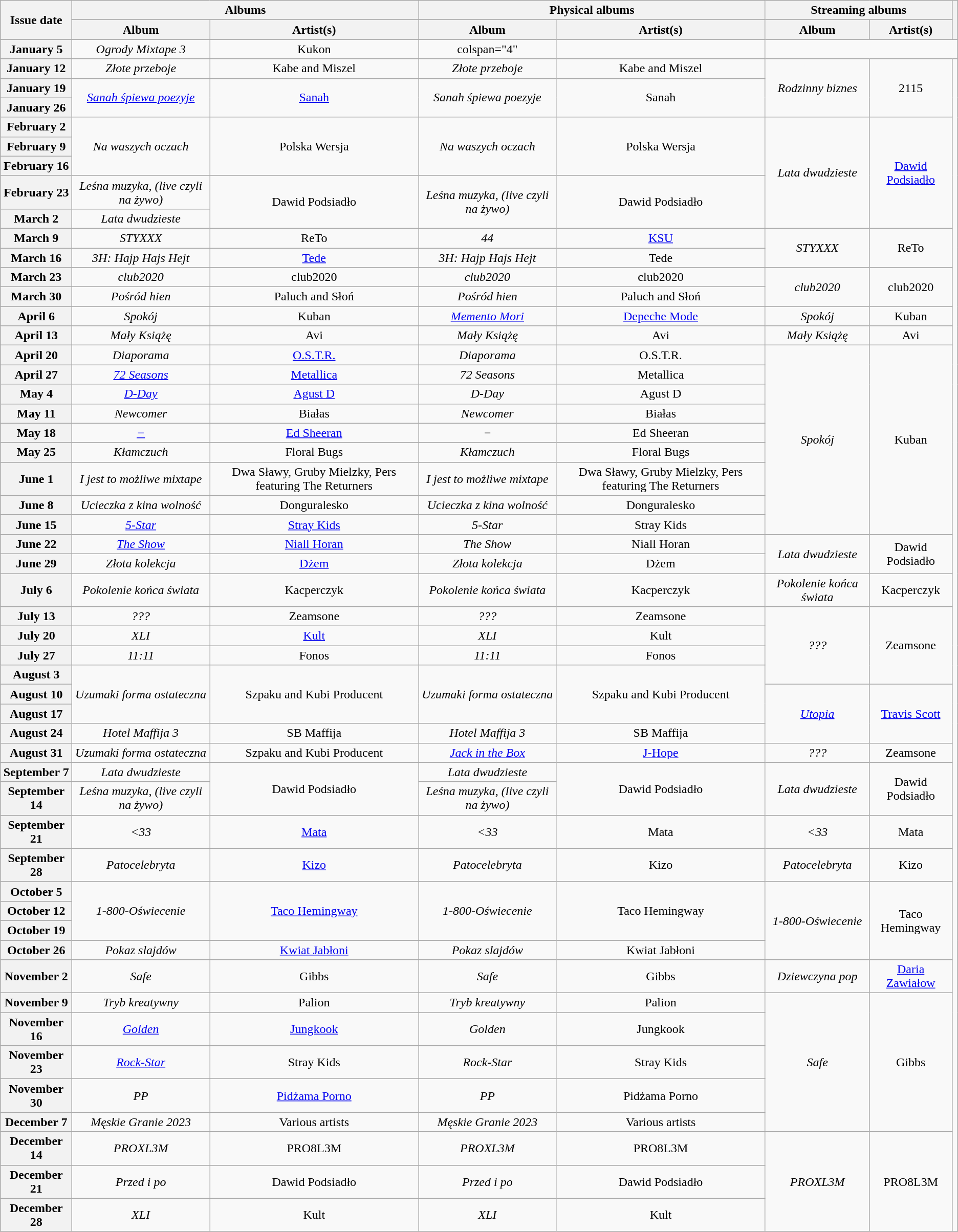<table class="wikitable plainrowheaders" style="text-align: center">
<tr>
<th rowspan="2">Issue date</th>
<th colspan="2">Albums</th>
<th colspan="2">Physical albums</th>
<th colspan="2">Streaming albums</th>
<th rowspan="2"></th>
</tr>
<tr>
<th>Album</th>
<th>Artist(s)</th>
<th>Album</th>
<th>Artist(s)</th>
<th>Album</th>
<th>Artist(s)</th>
</tr>
<tr>
<th scope="row">January 5</th>
<td><em>Ogrody Mixtape 3</em></td>
<td>Kukon</td>
<td>colspan="4" </td>
<td></td>
</tr>
<tr>
<th scope="row">January 12</th>
<td><em>Złote przeboje</em></td>
<td>Kabe and Miszel</td>
<td><em>Złote przeboje</em></td>
<td>Kabe and Miszel</td>
<td rowspan="3"><em>Rodzinny biznes</em></td>
<td rowspan="3">2115</td>
<td rowspan="51"></td>
</tr>
<tr>
<th scope="row">January 19</th>
<td rowspan="2"><em><a href='#'>Sanah śpiewa poezyje</a></em></td>
<td rowspan="2"><a href='#'>Sanah</a></td>
<td rowspan="2"><em>Sanah śpiewa poezyje</em></td>
<td rowspan="2">Sanah</td>
</tr>
<tr>
<th scope="row">January 26</th>
</tr>
<tr>
<th scope="row">February 2</th>
<td rowspan="3"><em>Na waszych oczach</em></td>
<td rowspan="3">Polska Wersja</td>
<td rowspan="3"><em>Na waszych oczach</em></td>
<td rowspan="3">Polska Wersja</td>
<td rowspan="5"><em>Lata dwudzieste</em></td>
<td rowspan="5"><a href='#'>Dawid Podsiadło</a></td>
</tr>
<tr>
<th scope="row">February 9</th>
</tr>
<tr>
<th scope="row">February 16</th>
</tr>
<tr>
<th scope="row">February 23</th>
<td><em>Leśna muzyka, (live czyli na żywo)</em></td>
<td rowspan="2">Dawid Podsiadło</td>
<td rowspan="2"><em>Leśna muzyka, (live czyli na żywo)</em></td>
<td rowspan="2">Dawid Podsiadło</td>
</tr>
<tr>
<th scope="row">March 2</th>
<td><em>Lata dwudzieste</em></td>
</tr>
<tr>
<th scope="row">March 9</th>
<td><em>STYXXX</em></td>
<td>ReTo</td>
<td><em>44</em></td>
<td><a href='#'>KSU</a></td>
<td rowspan="2"><em>STYXXX</em></td>
<td rowspan="2">ReTo</td>
</tr>
<tr>
<th scope="row">March 16</th>
<td><em>3H: Hajp Hajs Hejt</em></td>
<td><a href='#'>Tede</a></td>
<td><em>3H: Hajp Hajs Hejt</em></td>
<td>Tede</td>
</tr>
<tr>
<th scope="row">March 23</th>
<td><em>club2020</em></td>
<td>club2020</td>
<td><em>club2020</em></td>
<td>club2020</td>
<td rowspan="2"><em>club2020</em></td>
<td rowspan="2">club2020</td>
</tr>
<tr>
<th scope="row">March 30</th>
<td><em>Pośród hien</em></td>
<td>Paluch and Słoń</td>
<td><em>Pośród hien</em></td>
<td>Paluch and Słoń</td>
</tr>
<tr>
<th scope="row">April 6</th>
<td><em>Spokój</em></td>
<td>Kuban</td>
<td><em><a href='#'>Memento Mori</a></em></td>
<td><a href='#'>Depeche Mode</a></td>
<td><em>Spokój</em></td>
<td>Kuban</td>
</tr>
<tr>
<th scope="row">April 13</th>
<td><em>Mały Książę</em></td>
<td>Avi</td>
<td><em>Mały Książę</em></td>
<td>Avi</td>
<td><em>Mały Książę</em></td>
<td>Avi</td>
</tr>
<tr>
<th scope="row">April 20</th>
<td><em>Diaporama</em></td>
<td><a href='#'>O.S.T.R.</a></td>
<td><em>Diaporama</em></td>
<td>O.S.T.R.</td>
<td rowspan="9"><em>Spokój</em></td>
<td rowspan="9">Kuban</td>
</tr>
<tr>
<th scope="row">April 27</th>
<td><em><a href='#'>72 Seasons</a></em></td>
<td><a href='#'>Metallica</a></td>
<td><em>72 Seasons</em></td>
<td>Metallica</td>
</tr>
<tr>
<th scope="row">May 4</th>
<td><em><a href='#'>D-Day</a></em></td>
<td><a href='#'>Agust D</a></td>
<td><em>D-Day</em></td>
<td>Agust D</td>
</tr>
<tr>
<th scope="row">May 11</th>
<td><em>Newcomer</em></td>
<td>Białas</td>
<td><em>Newcomer</em></td>
<td>Białas</td>
</tr>
<tr>
<th scope="row">May 18</th>
<td><em><a href='#'>−</a></em></td>
<td><a href='#'>Ed Sheeran</a></td>
<td><em>−</em></td>
<td>Ed Sheeran</td>
</tr>
<tr>
<th scope="row">May 25</th>
<td><em>Kłamczuch</em></td>
<td>Floral Bugs</td>
<td><em>Kłamczuch</em></td>
<td>Floral Bugs</td>
</tr>
<tr>
<th scope="row">June 1</th>
<td><em>I jest to możliwe mixtape</em></td>
<td>Dwa Sławy, Gruby Mielzky, Pers featuring The Returners</td>
<td><em>I jest to możliwe mixtape</em></td>
<td>Dwa Sławy, Gruby Mielzky, Pers featuring The Returners</td>
</tr>
<tr>
<th scope="row">June 8</th>
<td><em>Ucieczka z kina wolność</em></td>
<td>Donguralesko</td>
<td><em>Ucieczka z kina wolność</em></td>
<td>Donguralesko</td>
</tr>
<tr>
<th scope="row">June 15</th>
<td><em><a href='#'>5-Star</a></em></td>
<td><a href='#'>Stray Kids</a></td>
<td><em>5-Star</em></td>
<td>Stray Kids</td>
</tr>
<tr>
<th scope="row">June 22</th>
<td><em><a href='#'>The Show</a></em></td>
<td><a href='#'>Niall Horan</a></td>
<td><em>The Show</em></td>
<td>Niall Horan</td>
<td rowspan="2"><em>Lata dwudzieste</em></td>
<td rowspan="2">Dawid Podsiadło</td>
</tr>
<tr>
<th scope="row">June 29</th>
<td><em>Złota kolekcja</em></td>
<td><a href='#'>Dżem</a></td>
<td><em>Złota kolekcja</em></td>
<td>Dżem</td>
</tr>
<tr>
<th scope="row">July 6</th>
<td><em>Pokolenie końca świata</em></td>
<td>Kacperczyk</td>
<td><em>Pokolenie końca świata</em></td>
<td>Kacperczyk</td>
<td><em>Pokolenie końca świata</em></td>
<td>Kacperczyk</td>
</tr>
<tr>
<th scope="row">July 13</th>
<td><em>???</em></td>
<td>Zeamsone</td>
<td><em>???</em></td>
<td>Zeamsone</td>
<td rowspan="4"><em>???</em></td>
<td rowspan="4">Zeamsone</td>
</tr>
<tr>
<th scope="row">July 20</th>
<td><em>XLI</em></td>
<td><a href='#'>Kult</a></td>
<td><em>XLI</em></td>
<td>Kult</td>
</tr>
<tr>
<th scope="row">July 27</th>
<td><em>11:11</em></td>
<td>Fonos</td>
<td><em>11:11</em></td>
<td>Fonos</td>
</tr>
<tr>
<th scope="row">August 3</th>
<td rowspan="3"><em>Uzumaki forma ostateczna</em></td>
<td rowspan="3">Szpaku and Kubi Producent</td>
<td rowspan="3"><em>Uzumaki forma ostateczna</em></td>
<td rowspan="3">Szpaku and Kubi Producent</td>
</tr>
<tr>
<th scope="row">August 10</th>
<td rowspan="3"><em><a href='#'>Utopia</a></em></td>
<td rowspan="3"><a href='#'>Travis Scott</a></td>
</tr>
<tr>
<th scope="row">August 17</th>
</tr>
<tr>
<th scope="row">August 24</th>
<td><em>Hotel Maffija 3</em></td>
<td>SB Maffija</td>
<td><em>Hotel Maffija 3</em></td>
<td>SB Maffija</td>
</tr>
<tr>
<th scope="row">August 31</th>
<td><em>Uzumaki forma ostateczna</em></td>
<td>Szpaku and Kubi Producent</td>
<td><em><a href='#'>Jack in the Box</a></em></td>
<td><a href='#'>J-Hope</a></td>
<td><em>???</em></td>
<td>Zeamsone</td>
</tr>
<tr>
<th scope="row">September 7</th>
<td><em>Lata dwudzieste</em></td>
<td rowspan="2">Dawid Podsiadło</td>
<td><em>Lata dwudzieste</em></td>
<td rowspan="2">Dawid Podsiadło</td>
<td rowspan="2"><em>Lata dwudzieste</em></td>
<td rowspan="2">Dawid Podsiadło</td>
</tr>
<tr>
<th scope="row">September 14</th>
<td><em>Leśna muzyka, (live czyli na żywo)</em></td>
<td><em>Leśna muzyka, (live czyli na żywo)</em></td>
</tr>
<tr>
<th scope="row">September 21</th>
<td><em><33</em></td>
<td><a href='#'>Mata</a></td>
<td><em><33</em></td>
<td>Mata</td>
<td><em><33</em></td>
<td>Mata</td>
</tr>
<tr>
<th scope="row">September 28</th>
<td><em>Patocelebryta</em></td>
<td><a href='#'>Kizo</a></td>
<td><em>Patocelebryta</em></td>
<td>Kizo</td>
<td><em>Patocelebryta</em></td>
<td>Kizo</td>
</tr>
<tr>
<th scope="row">October 5</th>
<td rowspan="3"><em>1-800-Oświecenie</em></td>
<td rowspan="3"><a href='#'>Taco Hemingway</a></td>
<td rowspan="3"><em>1-800-Oświecenie</em></td>
<td rowspan="3">Taco Hemingway</td>
<td rowspan="4"><em>1-800-Oświecenie</em></td>
<td rowspan="4">Taco Hemingway</td>
</tr>
<tr>
<th scope="row">October 12</th>
</tr>
<tr>
<th scope="row">October 19</th>
</tr>
<tr>
<th scope="row">October 26</th>
<td><em>Pokaz slajdów</em></td>
<td><a href='#'>Kwiat Jabłoni</a></td>
<td><em>Pokaz slajdów</em></td>
<td>Kwiat Jabłoni</td>
</tr>
<tr>
<th scope="row">November 2</th>
<td><em>Safe</em></td>
<td>Gibbs</td>
<td><em>Safe</em></td>
<td>Gibbs</td>
<td><em>Dziewczyna pop</em></td>
<td><a href='#'>Daria Zawiałow</a></td>
</tr>
<tr>
<th scope="row">November 9</th>
<td><em>Tryb kreatywny</em></td>
<td>Palion</td>
<td><em>Tryb kreatywny</em></td>
<td>Palion</td>
<td rowspan="5"><em>Safe</em></td>
<td rowspan="5">Gibbs</td>
</tr>
<tr>
<th scope="row">November 16</th>
<td><em><a href='#'>Golden</a></em></td>
<td><a href='#'>Jungkook</a></td>
<td><em>Golden</em></td>
<td>Jungkook</td>
</tr>
<tr>
<th scope="row">November 23</th>
<td><em><a href='#'>Rock-Star</a></em></td>
<td>Stray Kids</td>
<td><em>Rock-Star</em></td>
<td>Stray Kids</td>
</tr>
<tr>
<th scope="row">November 30</th>
<td><em>PP</em></td>
<td><a href='#'>Pidżama Porno</a></td>
<td><em>PP</em></td>
<td>Pidżama Porno</td>
</tr>
<tr>
<th scope="row">December 7</th>
<td><em>Męskie Granie 2023</em></td>
<td>Various artists</td>
<td><em>Męskie Granie 2023</em></td>
<td>Various artists</td>
</tr>
<tr>
<th scope="row">December 14</th>
<td><em>PROXL3M</em></td>
<td>PRO8L3M</td>
<td><em>PROXL3M</em></td>
<td>PRO8L3M</td>
<td rowspan="3"><em>PROXL3M</em></td>
<td rowspan="3">PRO8L3M</td>
</tr>
<tr>
<th scope="row">December 21</th>
<td><em>Przed i po</em></td>
<td>Dawid Podsiadło</td>
<td><em>Przed i po</em></td>
<td>Dawid Podsiadło</td>
</tr>
<tr>
<th scope="row">December 28</th>
<td><em>XLI</em></td>
<td>Kult</td>
<td><em>XLI</em></td>
<td>Kult</td>
</tr>
</table>
